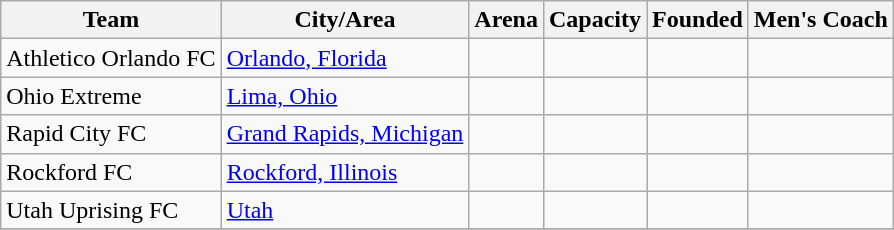<table class="wikitable">
<tr>
<th>Team</th>
<th>City/Area</th>
<th>Arena</th>
<th>Capacity</th>
<th>Founded</th>
<th>Men's Coach</th>
</tr>
<tr>
<td>Athletico Orlando FC</td>
<td><a href='#'>Orlando, Florida</a></td>
<td></td>
<td></td>
<td></td>
<td></td>
</tr>
<tr>
<td>Ohio Extreme</td>
<td><a href='#'>Lima, Ohio</a></td>
<td></td>
<td></td>
<td></td>
<td></td>
</tr>
<tr>
<td>Rapid City FC</td>
<td><a href='#'>Grand Rapids, Michigan</a></td>
<td></td>
<td></td>
<td></td>
<td></td>
</tr>
<tr>
<td>Rockford FC</td>
<td><a href='#'>Rockford, Illinois</a></td>
<td></td>
<td></td>
<td></td>
<td></td>
</tr>
<tr>
<td>Utah Uprising FC</td>
<td><a href='#'>Utah</a></td>
<td></td>
<td></td>
<td></td>
<td></td>
</tr>
<tr>
</tr>
</table>
